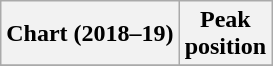<table class="wikitable plainrowheaders" style="text-align:center">
<tr>
<th scope="col">Chart (2018–19)</th>
<th scope="col">Peak<br>position</th>
</tr>
<tr>
</tr>
</table>
